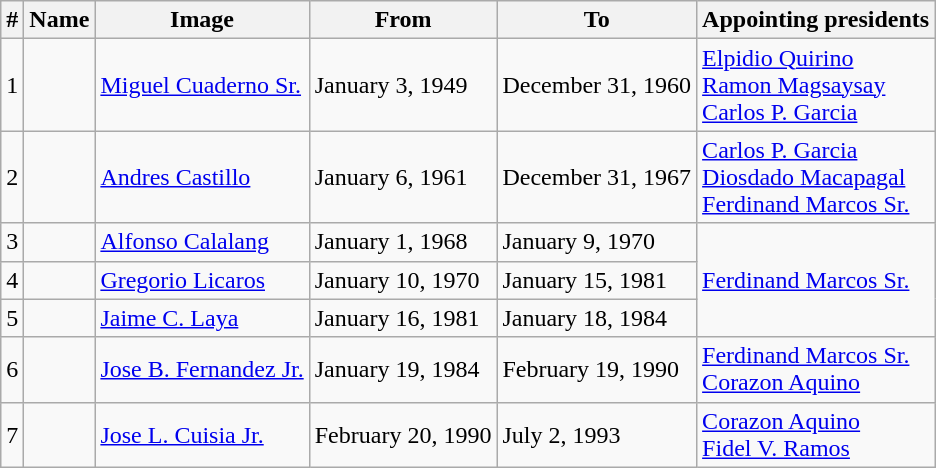<table class=wikitable>
<tr>
<th>#</th>
<th>Name</th>
<th>Image</th>
<th>From</th>
<th>To</th>
<th>Appointing presidents</th>
</tr>
<tr>
<td>1</td>
<td></td>
<td><a href='#'>Miguel Cuaderno Sr.</a></td>
<td>January 3, 1949</td>
<td>December 31, 1960</td>
<td><a href='#'>Elpidio Quirino</a> <br><a href='#'>Ramon Magsaysay</a><br><a href='#'>Carlos P. Garcia</a></td>
</tr>
<tr>
<td>2</td>
<td></td>
<td><a href='#'>Andres Castillo</a></td>
<td>January 6, 1961</td>
<td>December 31, 1967</td>
<td><a href='#'>Carlos P. Garcia</a><br><a href='#'>Diosdado Macapagal</a><br><a href='#'>Ferdinand Marcos Sr.</a></td>
</tr>
<tr>
<td>3</td>
<td></td>
<td><a href='#'>Alfonso Calalang</a></td>
<td>January 1, 1968</td>
<td>January 9, 1970</td>
<td rowspan="3"><a href='#'>Ferdinand Marcos Sr.</a></td>
</tr>
<tr>
<td>4</td>
<td></td>
<td><a href='#'>Gregorio Licaros</a></td>
<td>January 10, 1970</td>
<td>January 15, 1981</td>
</tr>
<tr>
<td>5</td>
<td></td>
<td><a href='#'>Jaime C. Laya</a></td>
<td>January 16, 1981</td>
<td>January 18, 1984</td>
</tr>
<tr>
<td>6</td>
<td></td>
<td><a href='#'>Jose B. Fernandez Jr.</a></td>
<td>January 19, 1984</td>
<td>February 19, 1990</td>
<td><a href='#'>Ferdinand Marcos Sr.</a><br><a href='#'>Corazon Aquino</a></td>
</tr>
<tr>
<td>7</td>
<td></td>
<td><a href='#'>Jose L. Cuisia Jr.</a></td>
<td>February 20, 1990</td>
<td>July 2, 1993</td>
<td><a href='#'>Corazon Aquino</a><br><a href='#'>Fidel V. Ramos</a></td>
</tr>
</table>
